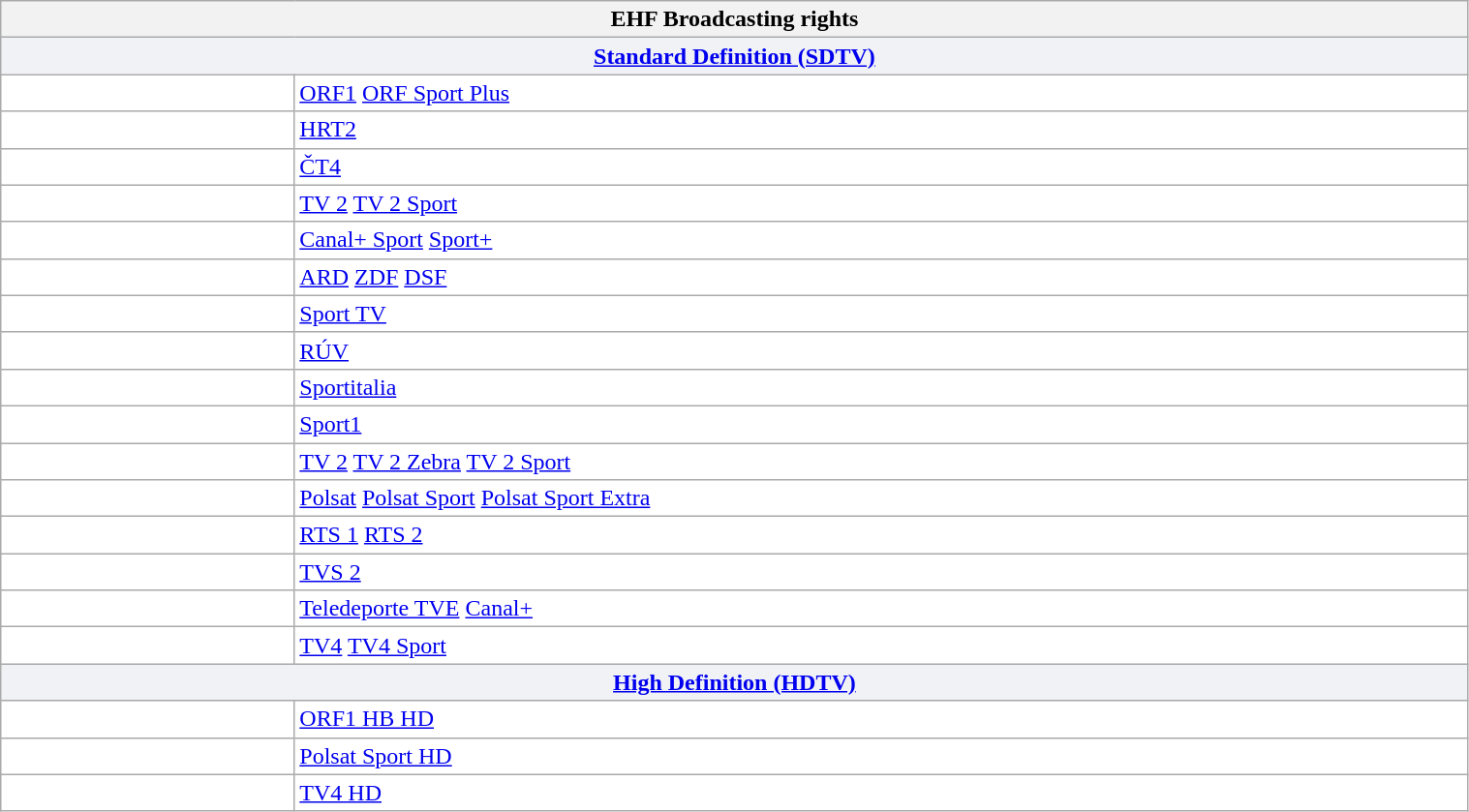<table class="wikitable collapsible collapsed" style="background: white; width: 80%;">
<tr>
<th colspan="2">EHF Broadcasting rights</th>
</tr>
<tr>
<td style="background-color: rgb(240, 242, 245); text-align:center" colspan="2"><strong><a href='#'>Standard Definition (SDTV)</a></strong></td>
</tr>
<tr>
<td width=20%></td>
<td><a href='#'>ORF1</a> <a href='#'>ORF Sport Plus</a></td>
</tr>
<tr>
<td></td>
<td><a href='#'>HRT2</a></td>
</tr>
<tr>
<td></td>
<td><a href='#'>ČT4</a></td>
</tr>
<tr>
<td></td>
<td><a href='#'>TV 2</a> <a href='#'>TV 2 Sport</a></td>
</tr>
<tr>
<td></td>
<td><a href='#'>Canal+ Sport</a> <a href='#'>Sport+</a></td>
</tr>
<tr>
<td></td>
<td><a href='#'>ARD</a> <a href='#'>ZDF</a> <a href='#'>DSF</a></td>
</tr>
<tr>
<td></td>
<td><a href='#'>Sport TV</a></td>
</tr>
<tr>
<td></td>
<td><a href='#'>RÚV</a></td>
</tr>
<tr>
<td></td>
<td><a href='#'>Sportitalia</a></td>
</tr>
<tr>
<td></td>
<td><a href='#'>Sport1</a></td>
</tr>
<tr>
<td></td>
<td><a href='#'>TV 2</a> <a href='#'>TV 2 Zebra</a> <a href='#'>TV 2 Sport</a></td>
</tr>
<tr>
<td></td>
<td><a href='#'>Polsat</a> <a href='#'>Polsat Sport</a> <a href='#'>Polsat Sport Extra</a></td>
</tr>
<tr>
<td></td>
<td><a href='#'>RTS 1</a> <a href='#'>RTS 2</a></td>
</tr>
<tr>
<td></td>
<td><a href='#'>TVS 2</a></td>
</tr>
<tr>
<td></td>
<td><a href='#'>Teledeporte TVE</a> <a href='#'>Canal+</a></td>
</tr>
<tr>
<td></td>
<td><a href='#'>TV4</a> <a href='#'>TV4 Sport</a></td>
</tr>
<tr>
<td style="background-color: rgb(240, 242, 245); text-align:center" colspan="2"><strong><a href='#'>High Definition (HDTV)</a></strong></td>
</tr>
<tr>
<td></td>
<td><a href='#'>ORF1 HB HD</a></td>
</tr>
<tr>
<td></td>
<td><a href='#'>Polsat Sport HD</a></td>
</tr>
<tr>
<td></td>
<td><a href='#'>TV4 HD</a></td>
</tr>
</table>
